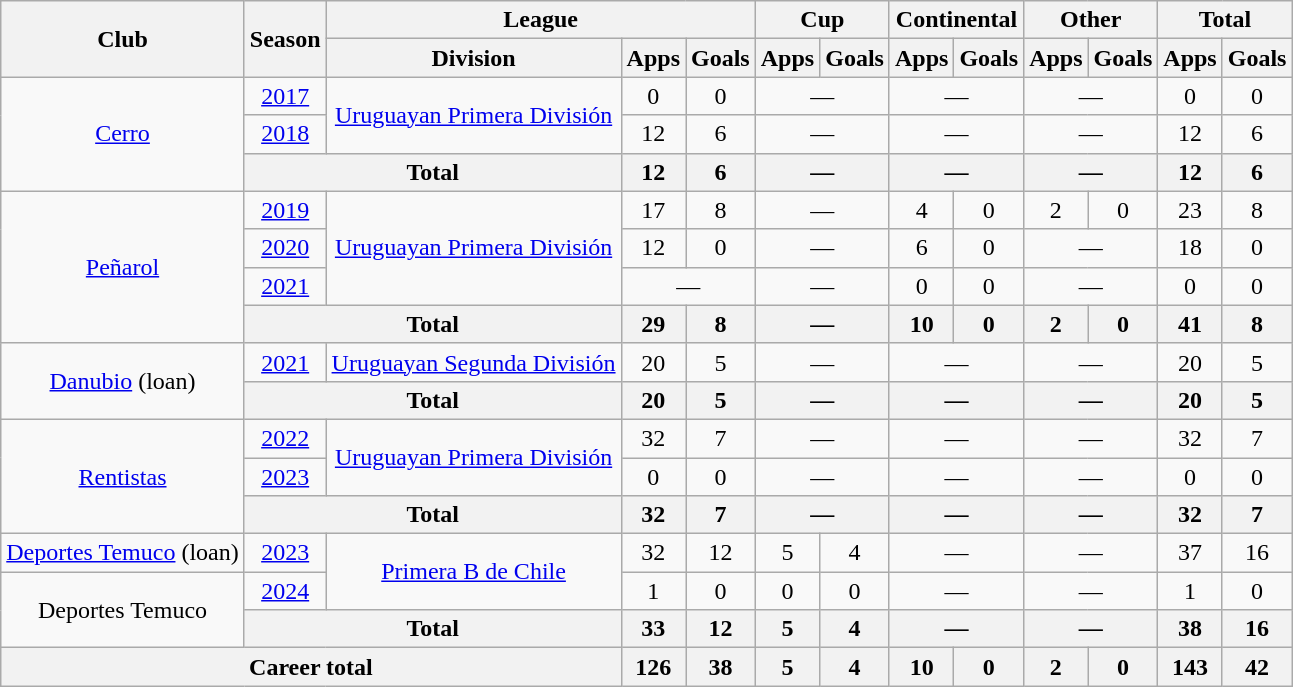<table class="wikitable" Style="text-align: center">
<tr>
<th rowspan="2">Club</th>
<th rowspan="2">Season</th>
<th colspan="3">League</th>
<th colspan="2">Cup</th>
<th colspan="2">Continental</th>
<th colspan="2">Other</th>
<th colspan="2">Total</th>
</tr>
<tr>
<th>Division</th>
<th>Apps</th>
<th>Goals</th>
<th>Apps</th>
<th>Goals</th>
<th>Apps</th>
<th>Goals</th>
<th>Apps</th>
<th>Goals</th>
<th>Apps</th>
<th>Goals</th>
</tr>
<tr>
<td rowspan="3"><a href='#'>Cerro</a></td>
<td><a href='#'>2017</a></td>
<td rowspan="2"><a href='#'>Uruguayan Primera División</a></td>
<td>0</td>
<td>0</td>
<td colspan="2">—</td>
<td colspan="2">—</td>
<td colspan="2">—</td>
<td>0</td>
<td>0</td>
</tr>
<tr>
<td><a href='#'>2018</a></td>
<td>12</td>
<td>6</td>
<td colspan="2">—</td>
<td colspan="2">—</td>
<td colspan="2">—</td>
<td>12</td>
<td>6</td>
</tr>
<tr>
<th colspan="2">Total</th>
<th>12</th>
<th>6</th>
<th colspan="2">—</th>
<th colspan="2">—</th>
<th colspan="2">—</th>
<th>12</th>
<th>6</th>
</tr>
<tr>
<td rowspan="4"><a href='#'>Peñarol</a></td>
<td><a href='#'>2019</a></td>
<td rowspan="3"><a href='#'>Uruguayan Primera División</a></td>
<td>17</td>
<td>8</td>
<td colspan="2">—</td>
<td>4</td>
<td>0</td>
<td>2</td>
<td>0</td>
<td>23</td>
<td>8</td>
</tr>
<tr>
<td><a href='#'>2020</a></td>
<td>12</td>
<td>0</td>
<td colspan="2">—</td>
<td>6</td>
<td>0</td>
<td colspan="2">—</td>
<td>18</td>
<td>0</td>
</tr>
<tr>
<td><a href='#'>2021</a></td>
<td colspan="2">—</td>
<td colspan="2">—</td>
<td>0</td>
<td>0</td>
<td colspan="2">—</td>
<td>0</td>
<td>0</td>
</tr>
<tr>
<th colspan="2">Total</th>
<th>29</th>
<th>8</th>
<th colspan="2">—</th>
<th>10</th>
<th>0</th>
<th>2</th>
<th>0</th>
<th>41</th>
<th>8</th>
</tr>
<tr>
<td rowspan="2"><a href='#'>Danubio</a> (loan)</td>
<td><a href='#'>2021</a></td>
<td><a href='#'>Uruguayan Segunda División</a></td>
<td>20</td>
<td>5</td>
<td colspan="2">—</td>
<td colspan="2">—</td>
<td colspan="2">—</td>
<td>20</td>
<td>5</td>
</tr>
<tr>
<th colspan="2">Total</th>
<th>20</th>
<th>5</th>
<th colspan="2">—</th>
<th colspan="2">—</th>
<th colspan="2">—</th>
<th>20</th>
<th>5</th>
</tr>
<tr>
<td rowspan="3"><a href='#'>Rentistas</a></td>
<td><a href='#'>2022</a></td>
<td rowspan="2"><a href='#'>Uruguayan Primera División</a></td>
<td>32</td>
<td>7</td>
<td colspan="2">—</td>
<td colspan="2">—</td>
<td colspan="2">—</td>
<td>32</td>
<td>7</td>
</tr>
<tr>
<td><a href='#'>2023</a></td>
<td>0</td>
<td>0</td>
<td colspan="2">—</td>
<td colspan="2">—</td>
<td colspan="2">—</td>
<td>0</td>
<td>0</td>
</tr>
<tr>
<th colspan="2">Total</th>
<th>32</th>
<th>7</th>
<th colspan="2">—</th>
<th colspan="2">—</th>
<th colspan="2">—</th>
<th>32</th>
<th>7</th>
</tr>
<tr>
<td><a href='#'>Deportes Temuco</a> (loan)</td>
<td><a href='#'>2023</a></td>
<td rowspan="2"><a href='#'>Primera B de Chile</a></td>
<td>32</td>
<td>12</td>
<td>5</td>
<td>4</td>
<td colspan="2">—</td>
<td colspan="2">—</td>
<td>37</td>
<td>16</td>
</tr>
<tr>
<td rowspan="2">Deportes Temuco</td>
<td><a href='#'>2024</a></td>
<td>1</td>
<td>0</td>
<td>0</td>
<td>0</td>
<td colspan="2">—</td>
<td colspan="2">—</td>
<td>1</td>
<td>0</td>
</tr>
<tr>
<th colspan="2">Total</th>
<th>33</th>
<th>12</th>
<th>5</th>
<th>4</th>
<th colspan="2">—</th>
<th colspan="2">—</th>
<th>38</th>
<th>16</th>
</tr>
<tr>
<th colspan="3">Career total</th>
<th>126</th>
<th>38</th>
<th>5</th>
<th>4</th>
<th>10</th>
<th>0</th>
<th>2</th>
<th>0</th>
<th>143</th>
<th>42</th>
</tr>
</table>
